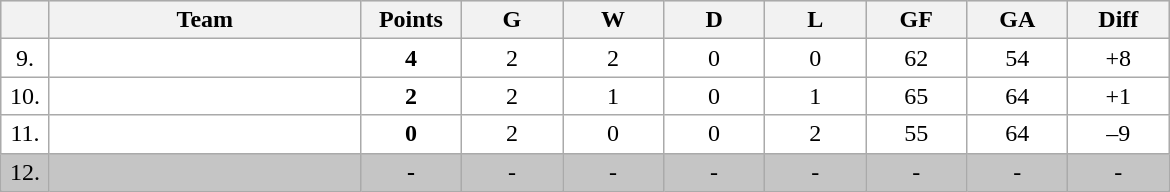<table class=wikitable style="text-align:center">
<tr bgcolor="#DCDCDC">
<th width="25"></th>
<th width="200">Team</th>
<th width="60">Points</th>
<th width="60">G</th>
<th width="60">W</th>
<th width="60">D</th>
<th width="60">L</th>
<th width="60">GF</th>
<th width="60">GA</th>
<th width="60">Diff</th>
</tr>
<tr bgcolor=#FFFFFF>
<td>9.</td>
<td align=left></td>
<td><strong>4</strong></td>
<td>2</td>
<td>2</td>
<td>0</td>
<td>0</td>
<td>62</td>
<td>54</td>
<td>+8</td>
</tr>
<tr bgcolor=#FFFFFF>
<td>10.</td>
<td align=left></td>
<td><strong>2</strong></td>
<td>2</td>
<td>1</td>
<td>0</td>
<td>1</td>
<td>65</td>
<td>64</td>
<td>+1</td>
</tr>
<tr bgcolor=#FFFFFF>
<td>11.</td>
<td align=left></td>
<td><strong>0</strong></td>
<td>2</td>
<td>0</td>
<td>0</td>
<td>2</td>
<td>55</td>
<td>64</td>
<td>–9</td>
</tr>
<tr bgcolor=#c5c5c5>
<td>12.</td>
<td align=left></td>
<td><strong>-</strong></td>
<td>-</td>
<td>-</td>
<td>-</td>
<td>-</td>
<td>-</td>
<td>-</td>
<td>-</td>
</tr>
</table>
